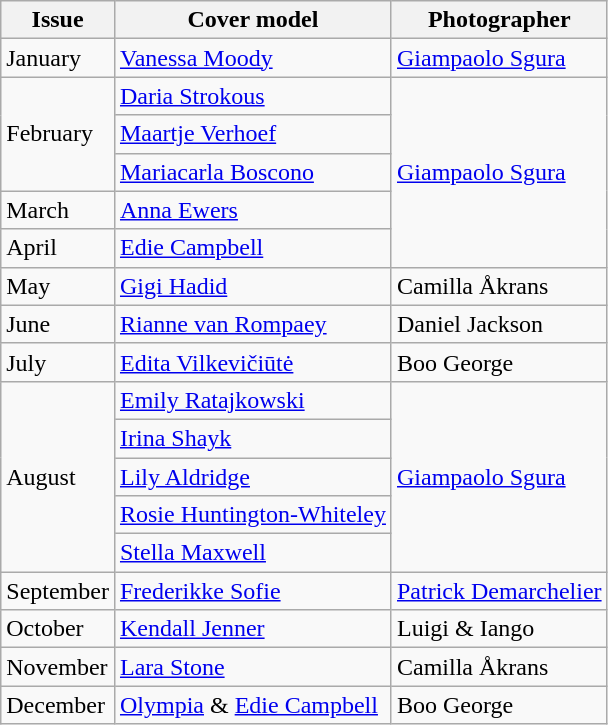<table class="sortable wikitable">
<tr>
<th>Issue</th>
<th>Cover model</th>
<th>Photographer</th>
</tr>
<tr>
<td>January</td>
<td><a href='#'>Vanessa Moody</a></td>
<td><a href='#'>Giampaolo Sgura</a></td>
</tr>
<tr>
<td rowspan=3>February</td>
<td><a href='#'>Daria Strokous</a></td>
<td rowspan="5"><a href='#'>Giampaolo Sgura</a></td>
</tr>
<tr>
<td><a href='#'>Maartje Verhoef</a></td>
</tr>
<tr>
<td><a href='#'>Mariacarla Boscono</a></td>
</tr>
<tr>
<td>March</td>
<td><a href='#'>Anna Ewers</a></td>
</tr>
<tr>
<td>April</td>
<td><a href='#'>Edie Campbell</a></td>
</tr>
<tr>
<td>May</td>
<td><a href='#'>Gigi Hadid</a></td>
<td>Camilla Åkrans</td>
</tr>
<tr>
<td>June</td>
<td><a href='#'>Rianne van Rompaey</a></td>
<td>Daniel Jackson</td>
</tr>
<tr>
<td>July</td>
<td><a href='#'>Edita Vilkevičiūtė</a></td>
<td>Boo George</td>
</tr>
<tr>
<td rowspan=5>August</td>
<td><a href='#'>Emily Ratajkowski</a></td>
<td rowspan="5"><a href='#'>Giampaolo Sgura</a></td>
</tr>
<tr>
<td><a href='#'>Irina Shayk</a></td>
</tr>
<tr>
<td><a href='#'>Lily Aldridge</a></td>
</tr>
<tr>
<td><a href='#'>Rosie Huntington-Whiteley</a></td>
</tr>
<tr>
<td><a href='#'>Stella Maxwell</a></td>
</tr>
<tr>
<td>September</td>
<td><a href='#'>Frederikke Sofie</a></td>
<td><a href='#'>Patrick Demarchelier</a></td>
</tr>
<tr>
<td>October</td>
<td><a href='#'>Kendall Jenner</a></td>
<td>Luigi & Iango</td>
</tr>
<tr>
<td>November</td>
<td><a href='#'>Lara Stone</a></td>
<td>Camilla Åkrans</td>
</tr>
<tr>
<td>December</td>
<td><a href='#'>Olympia</a> & <a href='#'>Edie Campbell</a></td>
<td>Boo George</td>
</tr>
</table>
